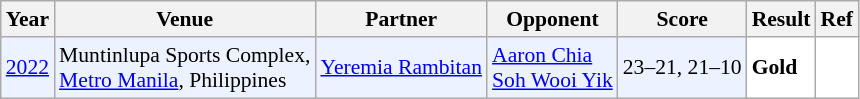<table class="sortable wikitable" style="font-size: 90%">
<tr>
<th>Year</th>
<th>Venue</th>
<th>Partner</th>
<th>Opponent</th>
<th>Score</th>
<th>Result</th>
<th>Ref</th>
</tr>
<tr style="background:#ECF2FF">
<td align="center"><a href='#'>2022</a></td>
<td align="left">Muntinlupa Sports Complex,<br><a href='#'>Metro Manila</a>, Philippines</td>
<td align="left"> <a href='#'>Yeremia Rambitan</a></td>
<td align="left"> <a href='#'>Aaron Chia</a><br> <a href='#'>Soh Wooi Yik</a></td>
<td align="left">23–21, 21–10</td>
<td style="text-align:left; background:white"> <strong>Gold</strong></td>
<td style="text-align:center; background:white"></td>
</tr>
</table>
